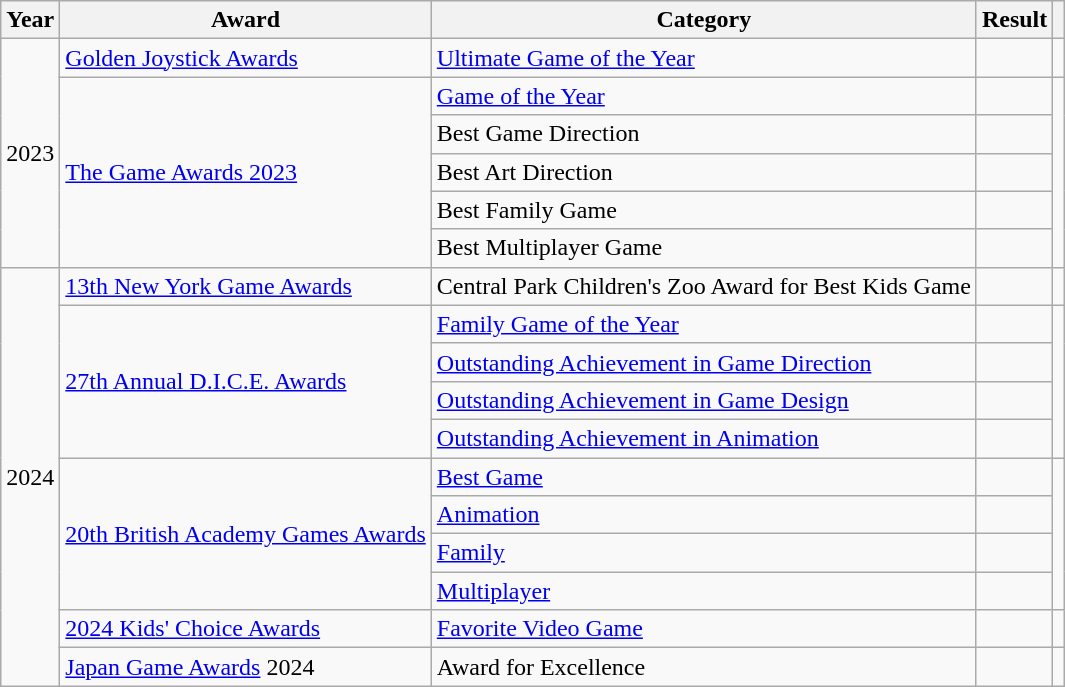<table class="wikitable sortable">
<tr>
<th>Year</th>
<th>Award</th>
<th>Category</th>
<th>Result</th>
<th></th>
</tr>
<tr>
<td rowspan="6">2023</td>
<td><a href='#'>Golden Joystick Awards</a></td>
<td><a href='#'>Ultimate Game of the Year</a></td>
<td></td>
<td style="text-align:center;"></td>
</tr>
<tr>
<td rowspan="5"><a href='#'>The Game Awards 2023</a></td>
<td><a href='#'>Game of the Year</a></td>
<td></td>
<td rowspan="5" style="text-align:center;"></td>
</tr>
<tr>
<td>Best Game Direction</td>
<td></td>
</tr>
<tr>
<td>Best Art Direction</td>
<td></td>
</tr>
<tr>
<td>Best Family Game</td>
<td></td>
</tr>
<tr>
<td>Best Multiplayer Game</td>
<td></td>
</tr>
<tr>
<td rowspan="11">2024</td>
<td rowspan="1"><a href='#'>13th New York Game Awards</a></td>
<td>Central Park Children's Zoo Award for Best Kids Game</td>
<td></td>
<td rowspan="1" style="text-align:center;"></td>
</tr>
<tr>
<td rowspan="4"><a href='#'>27th Annual D.I.C.E. Awards</a></td>
<td><a href='#'>Family Game of the Year</a></td>
<td></td>
<td rowspan="4" style="text-align:center;"></td>
</tr>
<tr>
<td><a href='#'>Outstanding Achievement in Game Direction</a></td>
<td></td>
</tr>
<tr>
<td><a href='#'>Outstanding Achievement in Game Design</a></td>
<td></td>
</tr>
<tr>
<td><a href='#'>Outstanding Achievement in Animation</a></td>
<td></td>
</tr>
<tr>
<td rowspan="4"><a href='#'>20th British Academy Games Awards</a></td>
<td><a href='#'>Best Game</a></td>
<td></td>
<td rowspan="4" style="text-align:center;"></td>
</tr>
<tr>
<td><a href='#'>Animation</a></td>
<td></td>
</tr>
<tr>
<td><a href='#'>Family</a></td>
<td></td>
</tr>
<tr>
<td><a href='#'>Multiplayer</a></td>
<td></td>
</tr>
<tr>
<td><a href='#'>2024 Kids' Choice Awards</a></td>
<td><a href='#'>Favorite Video Game</a></td>
<td></td>
<td style="text-align:center;"></td>
</tr>
<tr>
<td><a href='#'>Japan Game Awards</a> 2024</td>
<td>Award for Excellence</td>
<td></td>
<td style="text-align:center;" rowspan="1"></td>
</tr>
</table>
